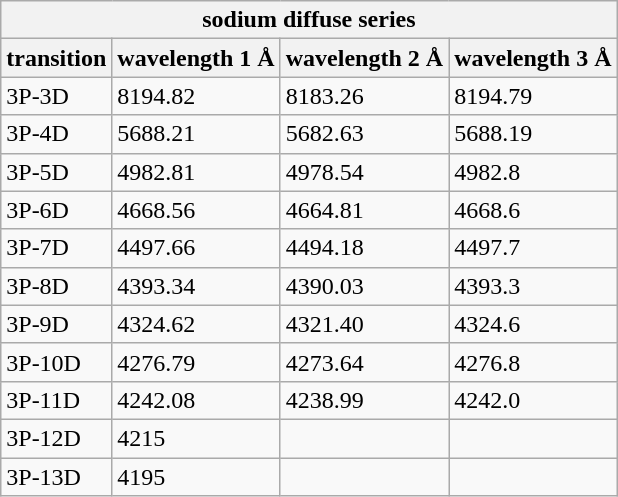<table class="wikitable">
<tr>
<th colspan=4>sodium diffuse series</th>
</tr>
<tr>
<th>transition</th>
<th>wavelength 1 Å</th>
<th>wavelength 2 Å</th>
<th>wavelength 3 Å</th>
</tr>
<tr>
<td>3P-3D</td>
<td>8194.82</td>
<td>8183.26</td>
<td>8194.79</td>
</tr>
<tr>
<td>3P-4D</td>
<td>5688.21</td>
<td>5682.63</td>
<td>5688.19</td>
</tr>
<tr>
<td>3P-5D</td>
<td>4982.81</td>
<td>4978.54</td>
<td>4982.8</td>
</tr>
<tr>
<td>3P-6D</td>
<td>4668.56</td>
<td>4664.81</td>
<td>4668.6</td>
</tr>
<tr>
<td>3P-7D</td>
<td>4497.66</td>
<td>4494.18</td>
<td>4497.7</td>
</tr>
<tr>
<td>3P-8D</td>
<td>4393.34</td>
<td>4390.03</td>
<td>4393.3</td>
</tr>
<tr>
<td>3P-9D</td>
<td>4324.62</td>
<td>4321.40</td>
<td>4324.6</td>
</tr>
<tr>
<td>3P-10D</td>
<td>4276.79</td>
<td>4273.64</td>
<td>4276.8</td>
</tr>
<tr>
<td>3P-11D</td>
<td>4242.08</td>
<td>4238.99</td>
<td>4242.0</td>
</tr>
<tr>
<td>3P-12D</td>
<td>4215</td>
<td></td>
<td></td>
</tr>
<tr>
<td>3P-13D</td>
<td>4195</td>
<td></td>
<td></td>
</tr>
</table>
